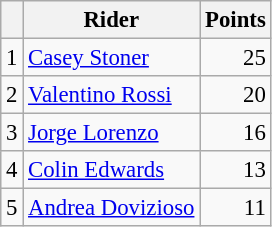<table class="wikitable" style="font-size: 95%;">
<tr>
<th></th>
<th>Rider</th>
<th>Points</th>
</tr>
<tr>
<td align=center>1</td>
<td> <a href='#'>Casey Stoner</a></td>
<td align=right>25</td>
</tr>
<tr>
<td align=center>2</td>
<td> <a href='#'>Valentino Rossi</a></td>
<td align=right>20</td>
</tr>
<tr>
<td align=center>3</td>
<td> <a href='#'>Jorge Lorenzo</a></td>
<td align=right>16</td>
</tr>
<tr>
<td align=center>4</td>
<td> <a href='#'>Colin Edwards</a></td>
<td align=right>13</td>
</tr>
<tr>
<td align=center>5</td>
<td> <a href='#'>Andrea Dovizioso</a></td>
<td align=right>11</td>
</tr>
</table>
